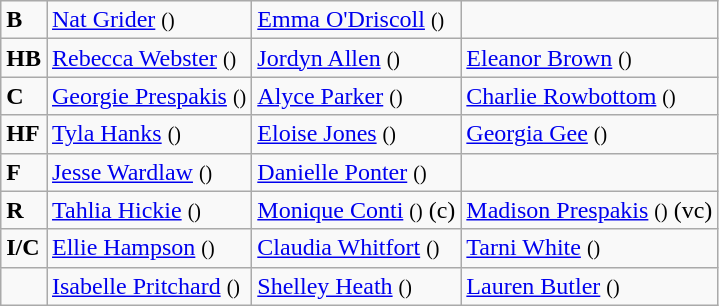<table class="wikitable">
<tr>
<td><strong>B</strong></td>
<td><a href='#'>Nat Grider</a> <small>()</small></td>
<td><a href='#'>Emma O'Driscoll</a> <small>()</small></td>
<td></td>
</tr>
<tr>
<td><strong>HB</strong></td>
<td><a href='#'>Rebecca Webster</a> <small>()</small></td>
<td><a href='#'>Jordyn Allen</a> <small>()</small></td>
<td><a href='#'>Eleanor Brown</a> <small>()</small></td>
</tr>
<tr>
<td><strong>C</strong></td>
<td><a href='#'>Georgie Prespakis</a> <small>()</small></td>
<td><a href='#'>Alyce Parker</a> <small>()</small></td>
<td><a href='#'>Charlie Rowbottom</a> <small>()</small></td>
</tr>
<tr>
<td><strong>HF</strong></td>
<td><a href='#'>Tyla Hanks</a> <small>()</small></td>
<td><a href='#'>Eloise Jones</a> <small>()</small></td>
<td><a href='#'>Georgia Gee</a> <small>()</small></td>
</tr>
<tr>
<td><strong>F</strong></td>
<td><a href='#'>Jesse Wardlaw</a> <small>()</small></td>
<td><a href='#'>Danielle Ponter</a> <small>()</small></td>
<td></td>
</tr>
<tr>
<td><strong>R</strong></td>
<td><a href='#'>Tahlia Hickie</a> <small>()</small></td>
<td><a href='#'>Monique Conti</a> <small>()</small> (c)</td>
<td><a href='#'>Madison Prespakis</a> <small>()</small> (vc)</td>
</tr>
<tr>
<td><strong>I/C</strong></td>
<td><a href='#'>Ellie Hampson</a> <small>()</small></td>
<td><a href='#'>Claudia Whitfort</a> <small>()</small></td>
<td><a href='#'>Tarni White</a> <small>()</small></td>
</tr>
<tr>
<td></td>
<td><a href='#'>Isabelle Pritchard</a> <small>()</small></td>
<td><a href='#'>Shelley Heath</a> <small>()</small></td>
<td><a href='#'>Lauren Butler</a> <small>()</small></td>
</tr>
</table>
